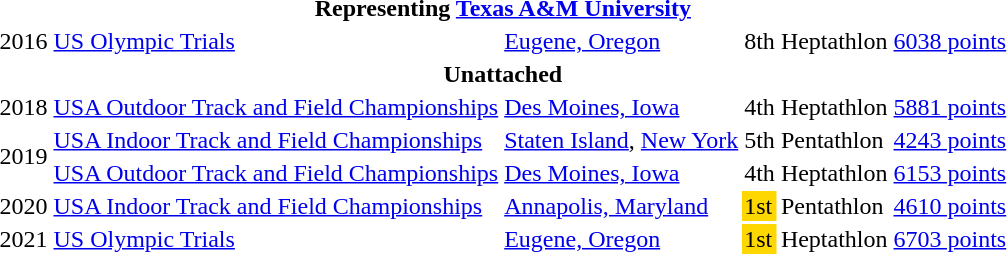<table>
<tr>
<th colspan="6">Representing <a href='#'>Texas A&M University</a></th>
</tr>
<tr>
<td>2016</td>
<td><a href='#'>US Olympic Trials</a></td>
<td><a href='#'>Eugene, Oregon</a></td>
<td>8th</td>
<td>Heptathlon</td>
<td><a href='#'>6038 points</a></td>
</tr>
<tr>
<th colspan="6">Unattached</th>
</tr>
<tr>
<td>2018</td>
<td><a href='#'>USA Outdoor Track and Field Championships</a></td>
<td><a href='#'>Des Moines, Iowa</a></td>
<td>4th</td>
<td>Heptathlon</td>
<td><a href='#'>5881 points</a></td>
</tr>
<tr>
<td rowspan="2">2019</td>
<td><a href='#'>USA Indoor Track and Field Championships</a></td>
<td><a href='#'>Staten Island</a>, <a href='#'>New York</a></td>
<td>5th</td>
<td>Pentathlon</td>
<td><a href='#'>4243 points</a></td>
</tr>
<tr>
<td><a href='#'>USA Outdoor Track and Field Championships</a></td>
<td><a href='#'>Des Moines, Iowa</a></td>
<td>4th</td>
<td>Heptathlon</td>
<td><a href='#'>6153 points</a></td>
</tr>
<tr>
<td>2020</td>
<td><a href='#'>USA Indoor Track and Field Championships</a></td>
<td><a href='#'>Annapolis, Maryland</a></td>
<td bgcolor=gold>1st</td>
<td>Pentathlon</td>
<td><a href='#'>4610 points</a></td>
</tr>
<tr>
<td>2021</td>
<td><a href='#'>US Olympic Trials</a></td>
<td><a href='#'>Eugene, Oregon</a></td>
<td bgcolor=gold>1st</td>
<td>Heptathlon</td>
<td><a href='#'>6703 points</a></td>
</tr>
</table>
